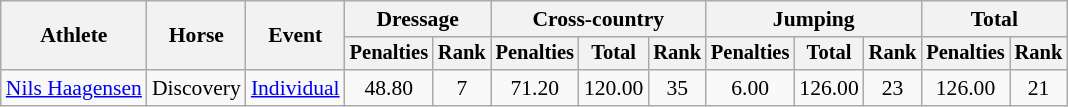<table class=wikitable style="font-size:90%">
<tr>
<th rowspan="2">Athlete</th>
<th rowspan="2">Horse</th>
<th rowspan="2">Event</th>
<th colspan="2">Dressage</th>
<th colspan="3">Cross-country</th>
<th colspan="3">Jumping</th>
<th colspan="2">Total</th>
</tr>
<tr style="font-size:95%">
<th>Penalties</th>
<th>Rank</th>
<th>Penalties</th>
<th>Total</th>
<th>Rank</th>
<th>Penalties</th>
<th>Total</th>
<th>Rank</th>
<th>Penalties</th>
<th>Rank</th>
</tr>
<tr align=center>
<td align=left><a href='#'>Nils Haagensen</a></td>
<td align=left>Discovery</td>
<td align=left><a href='#'>Individual</a></td>
<td>48.80</td>
<td>7</td>
<td>71.20</td>
<td>120.00</td>
<td>35</td>
<td>6.00</td>
<td>126.00</td>
<td>23</td>
<td>126.00</td>
<td>21</td>
</tr>
</table>
